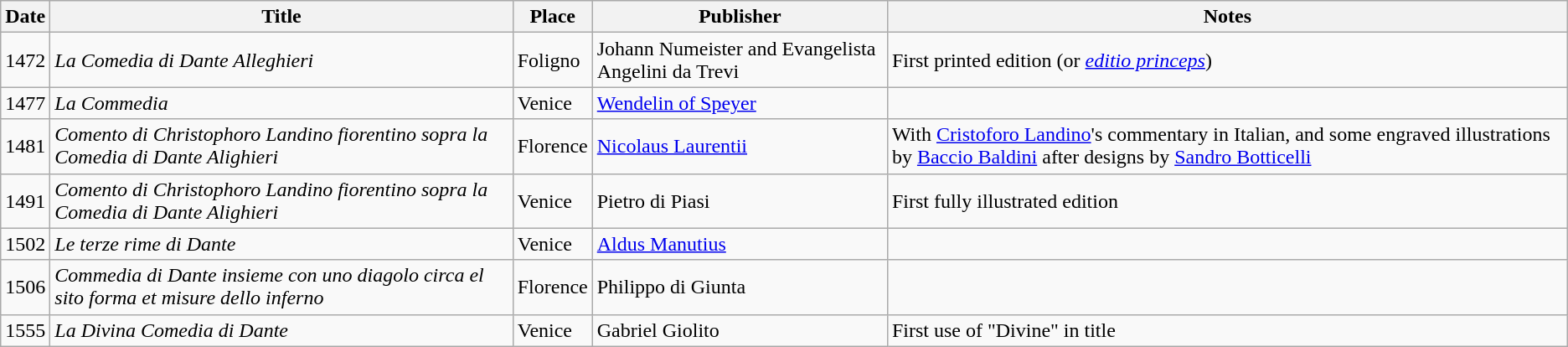<table class="wikitable">
<tr>
<th>Date</th>
<th>Title</th>
<th>Place</th>
<th>Publisher</th>
<th>Notes</th>
</tr>
<tr>
<td>1472</td>
<td><em>La Comedia di Dante Alleghieri</em></td>
<td>Foligno</td>
<td>Johann Numeister and Evangelista Angelini da Trevi</td>
<td>First printed edition (or <em><a href='#'>editio princeps</a></em>)</td>
</tr>
<tr>
<td>1477</td>
<td><em>La Commedia</em></td>
<td>Venice</td>
<td><a href='#'>Wendelin of Speyer</a></td>
<td></td>
</tr>
<tr>
<td>1481</td>
<td><em>Comento di Christophoro Landino fiorentino sopra la Comedia di Dante Alighieri</em></td>
<td>Florence</td>
<td><a href='#'>Nicolaus Laurentii</a></td>
<td>With <a href='#'>Cristoforo Landino</a>'s commentary in Italian, and some engraved illustrations by <a href='#'>Baccio Baldini</a> after designs by <a href='#'>Sandro Botticelli</a></td>
</tr>
<tr>
<td>1491</td>
<td><em>Comento di Christophoro Landino fiorentino sopra la Comedia di Dante Alighieri</em></td>
<td>Venice</td>
<td>Pietro di Piasi</td>
<td>First fully illustrated edition</td>
</tr>
<tr>
<td>1502</td>
<td><em>Le terze rime di Dante</em></td>
<td>Venice</td>
<td><a href='#'>Aldus Manutius</a></td>
<td></td>
</tr>
<tr>
<td>1506</td>
<td><em>Commedia di Dante insieme con uno diagolo circa el sito forma et misure dello inferno</em></td>
<td>Florence</td>
<td>Philippo di Giunta</td>
<td></td>
</tr>
<tr>
<td>1555</td>
<td><em>La Divina Comedia di Dante</em></td>
<td>Venice</td>
<td>Gabriel Giolito</td>
<td>First use of "Divine" in title</td>
</tr>
</table>
